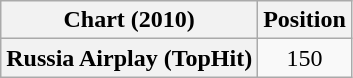<table class="wikitable plainrowheaders" style="text-align:center">
<tr>
<th scope="col">Chart (2010)</th>
<th scope="col">Position</th>
</tr>
<tr>
<th scope="row">Russia Airplay (TopHit)</th>
<td>150</td>
</tr>
</table>
